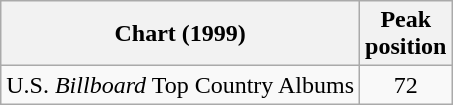<table class="wikitable">
<tr>
<th>Chart (1999)</th>
<th>Peak<br>position</th>
</tr>
<tr>
<td>U.S. <em>Billboard</em> Top Country Albums</td>
<td align="center">72</td>
</tr>
</table>
